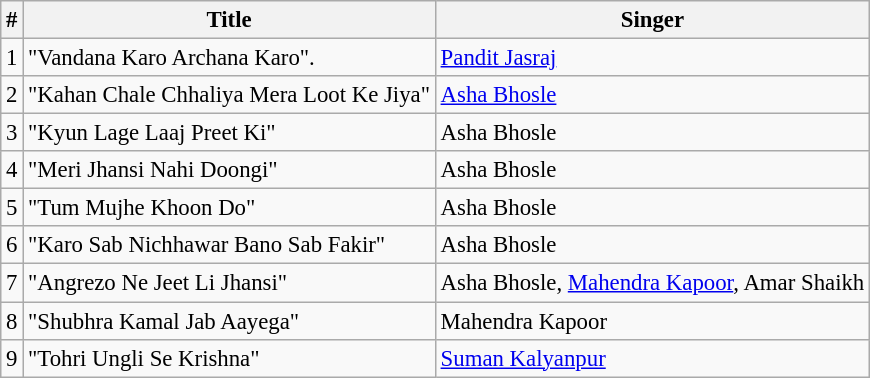<table class="wikitable" style="font-size:95%;">
<tr>
<th>#</th>
<th>Title</th>
<th>Singer</th>
</tr>
<tr>
<td>1</td>
<td>"Vandana Karo Archana Karo".</td>
<td><a href='#'>Pandit Jasraj</a></td>
</tr>
<tr>
<td>2</td>
<td>"Kahan Chale Chhaliya Mera Loot Ke Jiya"</td>
<td><a href='#'>Asha Bhosle</a></td>
</tr>
<tr>
<td>3</td>
<td>"Kyun Lage Laaj Preet Ki"</td>
<td>Asha Bhosle</td>
</tr>
<tr>
<td>4</td>
<td>"Meri Jhansi Nahi Doongi"</td>
<td>Asha Bhosle</td>
</tr>
<tr>
<td>5</td>
<td>"Tum Mujhe Khoon Do"</td>
<td>Asha Bhosle</td>
</tr>
<tr>
<td>6</td>
<td>"Karo Sab Nichhawar Bano Sab Fakir"</td>
<td>Asha Bhosle</td>
</tr>
<tr>
<td>7</td>
<td>"Angrezo Ne Jeet Li Jhansi"</td>
<td>Asha Bhosle, <a href='#'>Mahendra Kapoor</a>, Amar Shaikh</td>
</tr>
<tr>
<td>8</td>
<td>"Shubhra Kamal Jab Aayega"</td>
<td>Mahendra Kapoor</td>
</tr>
<tr>
<td>9</td>
<td>"Tohri Ungli Se Krishna"</td>
<td><a href='#'>Suman Kalyanpur</a></td>
</tr>
</table>
